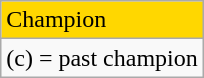<table class="wikitable">
<tr style="background:gold">
<td>Champion</td>
</tr>
<tr>
<td>(c) = past champion</td>
</tr>
</table>
